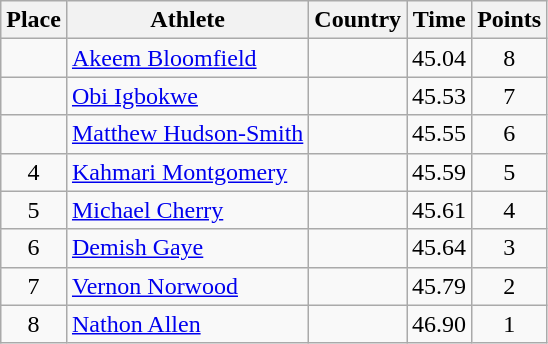<table class="wikitable">
<tr>
<th>Place</th>
<th>Athlete</th>
<th>Country</th>
<th>Time</th>
<th>Points</th>
</tr>
<tr>
<td align=center></td>
<td><a href='#'>Akeem Bloomfield</a></td>
<td></td>
<td>45.04</td>
<td align=center>8</td>
</tr>
<tr>
<td align=center></td>
<td><a href='#'>Obi Igbokwe</a></td>
<td></td>
<td>45.53</td>
<td align=center>7</td>
</tr>
<tr>
<td align=center></td>
<td><a href='#'>Matthew Hudson-Smith</a></td>
<td></td>
<td>45.55</td>
<td align=center>6</td>
</tr>
<tr>
<td align=center>4</td>
<td><a href='#'>Kahmari Montgomery</a></td>
<td></td>
<td>45.59</td>
<td align=center>5</td>
</tr>
<tr>
<td align=center>5</td>
<td><a href='#'>Michael Cherry</a></td>
<td></td>
<td>45.61</td>
<td align=center>4</td>
</tr>
<tr>
<td align=center>6</td>
<td><a href='#'>Demish Gaye</a></td>
<td></td>
<td>45.64</td>
<td align=center>3</td>
</tr>
<tr>
<td align=center>7</td>
<td><a href='#'>Vernon Norwood</a></td>
<td></td>
<td>45.79</td>
<td align=center>2</td>
</tr>
<tr>
<td align=center>8</td>
<td><a href='#'>Nathon Allen</a></td>
<td></td>
<td>46.90</td>
<td align=center>1</td>
</tr>
</table>
